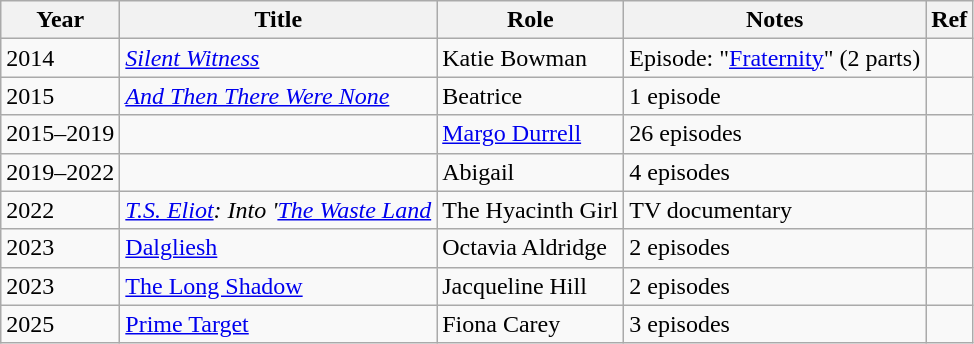<table class="wikitable sortable">
<tr>
<th>Year</th>
<th>Title</th>
<th>Role</th>
<th>Notes</th>
<th class="unsortable">Ref</th>
</tr>
<tr>
<td>2014</td>
<td><em><a href='#'>Silent Witness</a></em></td>
<td>Katie Bowman</td>
<td>Episode: "<a href='#'>Fraternity</a>" (2 parts)</td>
<td></td>
</tr>
<tr>
<td>2015</td>
<td><em><a href='#'>And Then There Were None</a></em></td>
<td>Beatrice</td>
<td>1 episode</td>
<td></td>
</tr>
<tr>
<td>2015–2019</td>
<td><em></em></td>
<td><a href='#'>Margo Durrell</a></td>
<td>26 episodes</td>
<td></td>
</tr>
<tr>
<td>2019–2022</td>
<td><em></em></td>
<td>Abigail</td>
<td>4 episodes</td>
<td></td>
</tr>
<tr>
<td>2022</td>
<td><em><a href='#'>T.S. Eliot</a>: Into '<a href='#'>The Waste Land</a><strong></td>
<td>The Hyacinth Girl</td>
<td>TV documentary</td>
<td></td>
</tr>
<tr>
<td>2023</td>
<td></em><a href='#'>Dalgliesh</a><em></td>
<td>Octavia Aldridge</td>
<td>2 episodes</td>
<td></td>
</tr>
<tr>
<td>2023</td>
<td></em><a href='#'> The Long Shadow</a><em></td>
<td>Jacqueline Hill</td>
<td>2 episodes</td>
<td></td>
</tr>
<tr>
<td>2025</td>
<td></em><a href='#'>Prime Target</a><em></td>
<td>Fiona Carey</td>
<td>3 episodes</td>
<td></td>
</tr>
</table>
